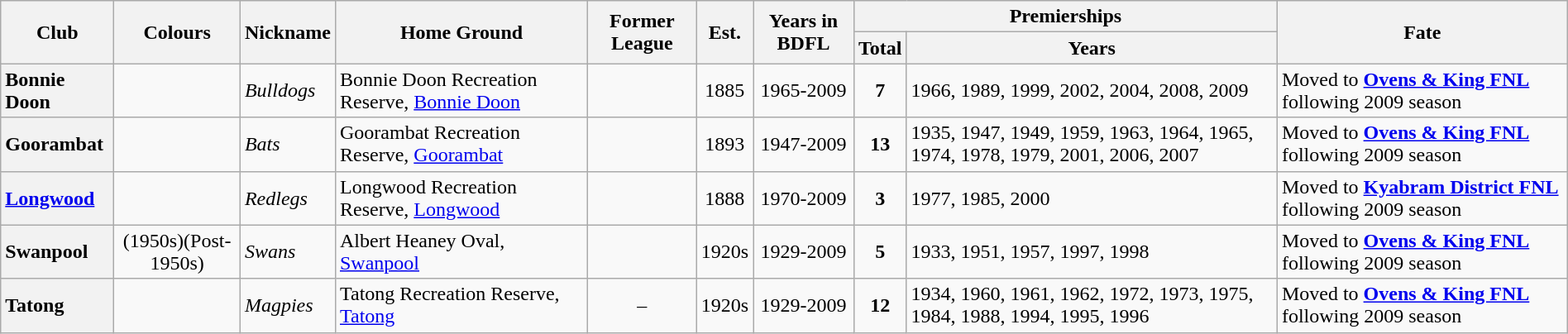<table class="wikitable sortable" style="text-align:center; width:100%">
<tr>
<th rowspan="2">Club</th>
<th rowspan="2">Colours</th>
<th rowspan="2">Nickname</th>
<th rowspan="2">Home Ground</th>
<th rowspan="2">Former League</th>
<th rowspan="2">Est.</th>
<th rowspan="2">Years in BDFL</th>
<th colspan="2">Premierships</th>
<th rowspan="2">Fate</th>
</tr>
<tr>
<th>Total</th>
<th>Years</th>
</tr>
<tr>
<th style="text-align:left">Bonnie Doon</th>
<td></td>
<td align="left"><em>Bulldogs</em></td>
<td align="left">Bonnie Doon Recreation Reserve, <a href='#'>Bonnie Doon</a></td>
<td></td>
<td>1885</td>
<td>1965-2009</td>
<td align="center"><strong>7</strong></td>
<td align="left">1966, 1989, 1999, 2002, 2004, 2008, 2009</td>
<td align="left">Moved to <a href='#'><strong>Ovens & King FNL</strong></a> following 2009 season</td>
</tr>
<tr>
<th style="text-align:left">Goorambat</th>
<td></td>
<td align="left"><em>Bats</em></td>
<td align="left">Goorambat Recreation Reserve, <a href='#'>Goorambat</a></td>
<td></td>
<td>1893</td>
<td>1947-2009</td>
<td align="center"><strong>13</strong></td>
<td align="left">1935, 1947, 1949, 1959, 1963, 1964, 1965, 1974, 1978, 1979, 2001, 2006, 2007</td>
<td align="left">Moved to <a href='#'><strong>Ovens & King FNL</strong></a> following 2009 season</td>
</tr>
<tr>
<th style="text-align:left"><a href='#'>Longwood</a></th>
<td></td>
<td align="left"><em>Redlegs</em></td>
<td align="left">Longwood Recreation Reserve, <a href='#'>Longwood</a></td>
<td></td>
<td>1888</td>
<td>1970-2009</td>
<td align="center"><strong>3</strong></td>
<td align="left">1977, 1985, 2000</td>
<td align="left">Moved to <a href='#'><strong>Kyabram District FNL</strong></a> following 2009 season</td>
</tr>
<tr>
<th style="text-align:left">Swanpool</th>
<td>(1950s)(Post-1950s)</td>
<td align="left"><em>Swans</em></td>
<td align="left">Albert Heaney Oval, <a href='#'>Swanpool</a></td>
<td></td>
<td>1920s</td>
<td>1929-2009</td>
<td align="center"><strong>5</strong></td>
<td align="left">1933, 1951, 1957, 1997, 1998</td>
<td align="left">Moved to <a href='#'><strong>Ovens & King FNL</strong></a> following 2009 season</td>
</tr>
<tr>
<th style="text-align:left">Tatong</th>
<td></td>
<td align="left"><em>Magpies</em></td>
<td align="left">Tatong Recreation Reserve, <a href='#'>Tatong</a></td>
<td>–</td>
<td>1920s</td>
<td>1929-2009</td>
<td align="center"><strong>12</strong></td>
<td align="left">1934, 1960, 1961, 1962, 1972, 1973, 1975, 1984, 1988, 1994, 1995, 1996</td>
<td align="left">Moved to <a href='#'><strong>Ovens & King FNL</strong></a> following 2009 season</td>
</tr>
</table>
